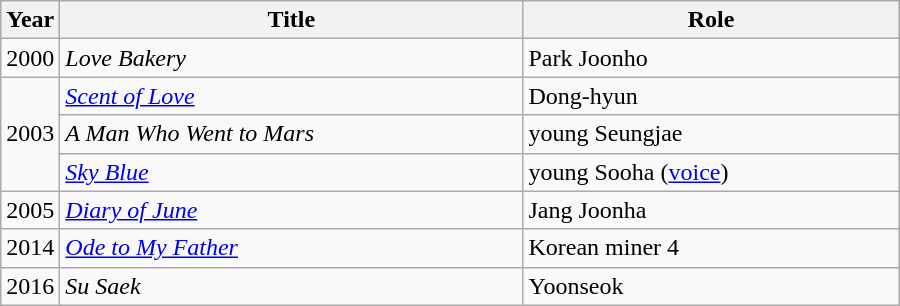<table class="wikitable" style="width:600px">
<tr>
<th width=10>Year</th>
<th>Title</th>
<th>Role</th>
</tr>
<tr>
<td>2000</td>
<td><em>Love Bakery</em></td>
<td>Park Joonho</td>
</tr>
<tr>
<td rowspan=3>2003</td>
<td><em><a href='#'>Scent of Love</a></em></td>
<td>Dong-hyun</td>
</tr>
<tr>
<td><em>A Man Who Went to Mars</em></td>
<td>young Seungjae</td>
</tr>
<tr>
<td><em><a href='#'>Sky Blue</a></em></td>
<td>young Sooha (<a href='#'>voice</a>)</td>
</tr>
<tr>
<td>2005</td>
<td><em><a href='#'>Diary of June</a></em></td>
<td>Jang Joonha</td>
</tr>
<tr>
<td>2014</td>
<td><em><a href='#'>Ode to My Father</a></em></td>
<td>Korean miner 4</td>
</tr>
<tr>
<td>2016</td>
<td><em>Su Saek</em></td>
<td>Yoonseok</td>
</tr>
</table>
